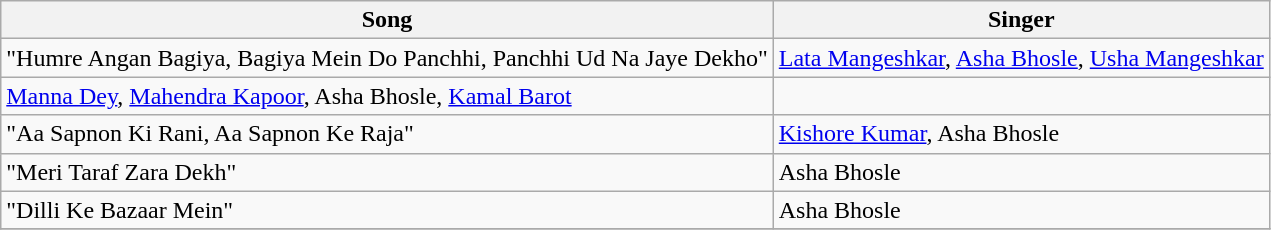<table class="wikitable">
<tr>
<th>Song</th>
<th>Singer</th>
</tr>
<tr>
<td>"Humre Angan Bagiya, Bagiya Mein Do Panchhi, Panchhi Ud Na Jaye Dekho"</td>
<td><a href='#'>Lata Mangeshkar</a>, <a href='#'>Asha Bhosle</a>, <a href='#'>Usha Mangeshkar</a></td>
</tr>
<tr>
<td "Aamdani Athanni, Kharcha Rupaiya, Bhaiya Na Poochho, Na Poochho Haal"><a href='#'>Manna Dey</a>, <a href='#'>Mahendra Kapoor</a>, Asha Bhosle, <a href='#'>Kamal Barot</a></td>
</tr>
<tr>
<td>"Aa Sapnon Ki Rani, Aa Sapnon Ke Raja"</td>
<td><a href='#'>Kishore Kumar</a>, Asha Bhosle</td>
</tr>
<tr>
<td>"Meri Taraf Zara Dekh"</td>
<td>Asha Bhosle</td>
</tr>
<tr>
<td>"Dilli Ke Bazaar Mein"</td>
<td>Asha Bhosle</td>
</tr>
<tr>
</tr>
</table>
